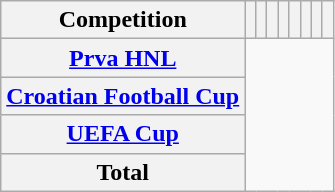<table class="wikitable sortable plainrowheaders" style="text-align:center;">
<tr>
<th scope=col>Competition</th>
<th scope=col></th>
<th scope=col></th>
<th scope=col></th>
<th scope=col></th>
<th scope=col></th>
<th scope=col></th>
<th scope=col></th>
<th scope=col></th>
</tr>
<tr>
<th scope=row align=left><a href='#'>Prva HNL</a><br></th>
</tr>
<tr>
<th scope=row align=left><a href='#'>Croatian Football Cup</a><br></th>
</tr>
<tr>
<th scope=row align=left><a href='#'>UEFA Cup</a><br></th>
</tr>
<tr>
<th scope=row><strong>Total</strong><br></th>
</tr>
</table>
